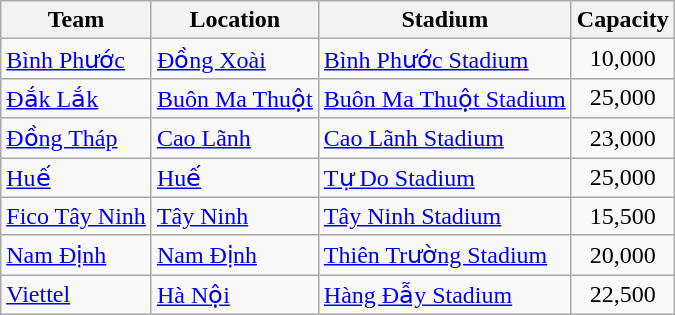<table class="wikitable sortable">
<tr>
<th>Team</th>
<th>Location</th>
<th>Stadium</th>
<th>Capacity</th>
</tr>
<tr>
<td><a href='#'>Bình Phước</a></td>
<td><a href='#'>Đồng Xoài</a></td>
<td><a href='#'>Bình Phước Stadium</a></td>
<td align=center>10,000</td>
</tr>
<tr>
<td><a href='#'>Đắk Lắk</a></td>
<td><a href='#'>Buôn Ma Thuột</a></td>
<td><a href='#'>Buôn Ma Thuột Stadium</a></td>
<td align=center>25,000</td>
</tr>
<tr>
<td><a href='#'>Đồng Tháp</a></td>
<td><a href='#'>Cao Lãnh</a></td>
<td><a href='#'>Cao Lãnh Stadium</a></td>
<td align=center>23,000</td>
</tr>
<tr>
<td><a href='#'>Huế</a></td>
<td><a href='#'>Huế</a></td>
<td><a href='#'>Tự Do Stadium</a></td>
<td align=center>25,000</td>
</tr>
<tr>
<td><a href='#'>Fico Tây Ninh</a></td>
<td><a href='#'>Tây Ninh</a></td>
<td><a href='#'>Tây Ninh Stadium</a></td>
<td align=center>15,500</td>
</tr>
<tr>
<td><a href='#'>Nam Định</a></td>
<td><a href='#'>Nam Định</a></td>
<td><a href='#'>Thiên Trường Stadium</a></td>
<td align=center>20,000</td>
</tr>
<tr>
<td><a href='#'>Viettel</a></td>
<td><a href='#'>Hà Nội</a></td>
<td><a href='#'>Hàng Đẫy Stadium</a></td>
<td align=center>22,500</td>
</tr>
</table>
